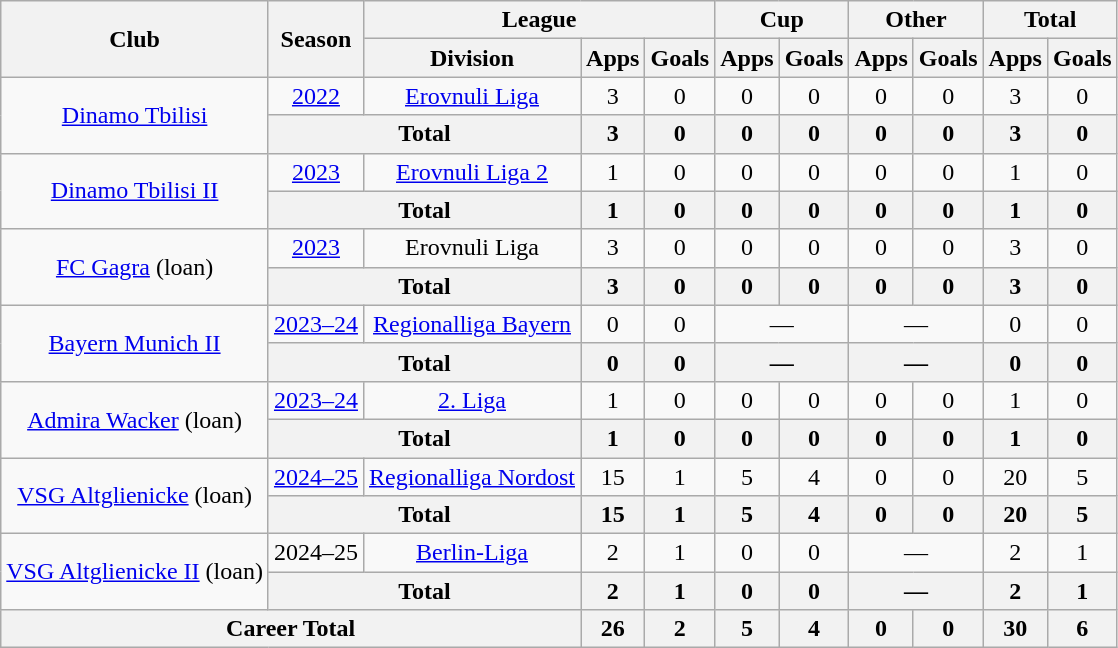<table class="wikitable" Style="text-align: center">
<tr>
<th rowspan="2">Club</th>
<th rowspan="2">Season</th>
<th colspan="3">League</th>
<th colspan="2">Cup</th>
<th colspan="2">Other</th>
<th colspan="2">Total</th>
</tr>
<tr>
<th>Division</th>
<th>Apps</th>
<th>Goals</th>
<th>Apps</th>
<th>Goals</th>
<th>Apps</th>
<th>Goals</th>
<th>Apps</th>
<th>Goals</th>
</tr>
<tr>
<td rowspan="2"><a href='#'>Dinamo Tbilisi</a></td>
<td><a href='#'>2022</a></td>
<td><a href='#'>Erovnuli Liga</a></td>
<td>3</td>
<td>0</td>
<td>0</td>
<td>0</td>
<td>0</td>
<td>0</td>
<td>3</td>
<td>0</td>
</tr>
<tr>
<th colspan="2">Total</th>
<th>3</th>
<th>0</th>
<th>0</th>
<th>0</th>
<th>0</th>
<th>0</th>
<th>3</th>
<th>0</th>
</tr>
<tr>
<td rowspan="2"><a href='#'>Dinamo Tbilisi II</a></td>
<td><a href='#'>2023</a></td>
<td><a href='#'>Erovnuli Liga 2</a></td>
<td>1</td>
<td>0</td>
<td>0</td>
<td>0</td>
<td>0</td>
<td>0</td>
<td>1</td>
<td>0</td>
</tr>
<tr>
<th colspan="2">Total</th>
<th>1</th>
<th>0</th>
<th>0</th>
<th>0</th>
<th>0</th>
<th>0</th>
<th>1</th>
<th>0</th>
</tr>
<tr>
<td rowspan="2"><a href='#'>FC Gagra</a> (loan)</td>
<td><a href='#'>2023</a></td>
<td>Erovnuli Liga</td>
<td>3</td>
<td>0</td>
<td>0</td>
<td>0</td>
<td>0</td>
<td>0</td>
<td>3</td>
<td>0</td>
</tr>
<tr>
<th colspan="2">Total</th>
<th>3</th>
<th>0</th>
<th>0</th>
<th>0</th>
<th>0</th>
<th>0</th>
<th>3</th>
<th>0</th>
</tr>
<tr>
<td rowspan="2"><a href='#'>Bayern Munich II</a></td>
<td><a href='#'>2023–24</a></td>
<td><a href='#'>Regionalliga Bayern</a></td>
<td>0</td>
<td>0</td>
<td colspan="2">—</td>
<td colspan="2">—</td>
<td>0</td>
<td>0</td>
</tr>
<tr>
<th colspan="2">Total</th>
<th>0</th>
<th>0</th>
<th colspan="2">—</th>
<th colspan="2">—</th>
<th>0</th>
<th>0</th>
</tr>
<tr>
<td rowspan="2"><a href='#'>Admira Wacker</a> (loan)</td>
<td><a href='#'>2023–24</a></td>
<td><a href='#'>2. Liga</a></td>
<td>1</td>
<td>0</td>
<td>0</td>
<td>0</td>
<td>0</td>
<td>0</td>
<td>1</td>
<td>0</td>
</tr>
<tr>
<th colspan="2">Total</th>
<th>1</th>
<th>0</th>
<th>0</th>
<th>0</th>
<th>0</th>
<th>0</th>
<th>1</th>
<th>0</th>
</tr>
<tr>
<td rowspan="2"><a href='#'>VSG Altglienicke</a> (loan)</td>
<td><a href='#'>2024–25</a></td>
<td><a href='#'>Regionalliga Nordost</a></td>
<td>15</td>
<td>1</td>
<td>5</td>
<td>4</td>
<td>0</td>
<td>0</td>
<td>20</td>
<td>5</td>
</tr>
<tr>
<th colspan="2">Total</th>
<th>15</th>
<th>1</th>
<th>5</th>
<th>4</th>
<th>0</th>
<th>0</th>
<th>20</th>
<th>5</th>
</tr>
<tr>
<td rowspan="2"><a href='#'>VSG Altglienicke II</a> (loan)</td>
<td>2024–25</td>
<td><a href='#'>Berlin-Liga</a></td>
<td>2</td>
<td>1</td>
<td>0</td>
<td>0</td>
<td colspan="2">—</td>
<td>2</td>
<td>1</td>
</tr>
<tr>
<th colspan="2">Total</th>
<th>2</th>
<th>1</th>
<th>0</th>
<th>0</th>
<th colspan="2">—</th>
<th>2</th>
<th>1</th>
</tr>
<tr>
<th colspan="3">Career Total</th>
<th>26</th>
<th>2</th>
<th>5</th>
<th>4</th>
<th>0</th>
<th>0</th>
<th>30</th>
<th>6</th>
</tr>
</table>
